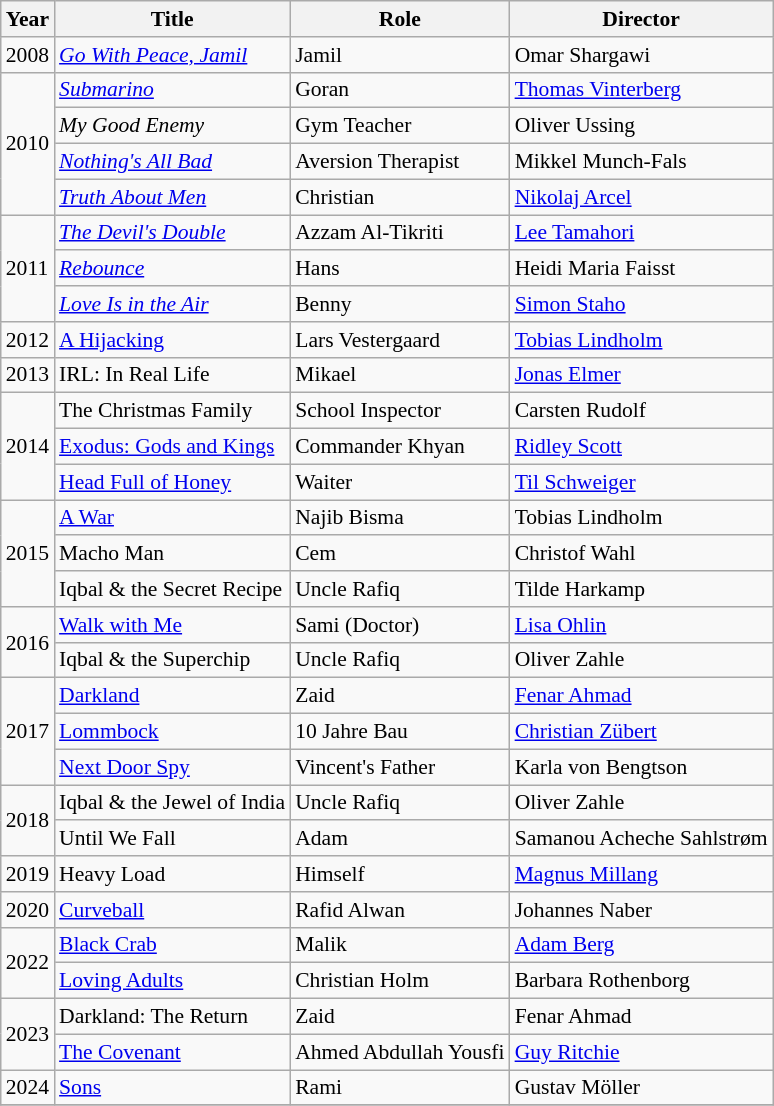<table class="wikitable" style="font-size:90%">
<tr>
<th>Year</th>
<th>Title</th>
<th>Role</th>
<th>Director</th>
</tr>
<tr>
<td>2008</td>
<td><em><a href='#'>Go With Peace, Jamil</a></em></td>
<td>Jamil</td>
<td>Omar Shargawi</td>
</tr>
<tr>
<td rowspan=4>2010</td>
<td><em><a href='#'>Submarino</a></em></td>
<td>Goran</td>
<td><a href='#'>Thomas Vinterberg</a></td>
</tr>
<tr>
<td><em>My Good Enemy</em></td>
<td>Gym Teacher</td>
<td>Oliver Ussing</td>
</tr>
<tr>
<td><em><a href='#'>Nothing's All Bad</a></em></td>
<td>Aversion Therapist</td>
<td>Mikkel Munch-Fals</td>
</tr>
<tr>
<td><em><a href='#'>Truth About Men</a></em></td>
<td>Christian</td>
<td><a href='#'>Nikolaj Arcel</a></td>
</tr>
<tr>
<td rowspan=3>2011</td>
<td><em><a href='#'>The Devil's Double</a></em></td>
<td>Azzam Al-Tikriti</td>
<td><a href='#'>Lee Tamahori</a></td>
</tr>
<tr>
<td><em><a href='#'>Rebounce</a></em></td>
<td>Hans</td>
<td>Heidi Maria Faisst</td>
</tr>
<tr>
<td><em><a href='#'>Love Is in the Air</a></td>
<td>Benny</td>
<td><a href='#'>Simon Staho</a></td>
</tr>
<tr>
<td>2012</td>
<td></em><a href='#'>A Hijacking</a><em></td>
<td>Lars Vestergaard</td>
<td><a href='#'>Tobias Lindholm</a></td>
</tr>
<tr>
<td>2013</td>
<td></em>IRL: In Real Life<em></td>
<td>Mikael</td>
<td><a href='#'>Jonas Elmer</a></td>
</tr>
<tr>
<td rowspan=3>2014</td>
<td></em>The Christmas Family<em></td>
<td>School Inspector</td>
<td>Carsten Rudolf</td>
</tr>
<tr>
<td></em><a href='#'>Exodus: Gods and Kings</a><em></td>
<td>Commander Khyan</td>
<td><a href='#'>Ridley Scott</a></td>
</tr>
<tr>
<td></em><a href='#'>Head Full of Honey</a><em></td>
<td>Waiter</td>
<td><a href='#'>Til Schweiger</a></td>
</tr>
<tr>
<td rowspan=3>2015</td>
<td></em><a href='#'>A War</a><em></td>
<td>Najib Bisma</td>
<td>Tobias Lindholm</td>
</tr>
<tr>
<td></em>Macho Man<em></td>
<td>Cem</td>
<td>Christof Wahl</td>
</tr>
<tr>
<td></em>Iqbal & the Secret Recipe<em></td>
<td>Uncle Rafiq</td>
<td>Tilde Harkamp</td>
</tr>
<tr>
<td rowspan=2>2016</td>
<td></em><a href='#'>Walk with Me</a><em></td>
<td>Sami (Doctor)</td>
<td><a href='#'>Lisa Ohlin</a></td>
</tr>
<tr>
<td></em>Iqbal & the Superchip<em></td>
<td>Uncle Rafiq</td>
<td>Oliver Zahle</td>
</tr>
<tr>
<td rowspan=3>2017</td>
<td></em><a href='#'>Darkland</a><em></td>
<td>Zaid</td>
<td><a href='#'>Fenar Ahmad</a></td>
</tr>
<tr>
<td></em><a href='#'>Lommbock</a><em></td>
<td>10 Jahre Bau</td>
<td><a href='#'>Christian Zübert</a></td>
</tr>
<tr>
<td></em><a href='#'>Next Door Spy</a><em></td>
<td>Vincent's Father</td>
<td>Karla von Bengtson</td>
</tr>
<tr>
<td rowspan=2>2018</td>
<td></em>Iqbal & the Jewel of India<em></td>
<td>Uncle Rafiq</td>
<td>Oliver Zahle</td>
</tr>
<tr>
<td></em>Until We Fall<em></td>
<td>Adam</td>
<td>Samanou Acheche Sahlstrøm</td>
</tr>
<tr>
<td>2019</td>
<td></em>Heavy Load<em></td>
<td>Himself</td>
<td><a href='#'>Magnus Millang</a></td>
</tr>
<tr>
<td>2020</td>
<td></em><a href='#'>Curveball</a><em></td>
<td>Rafid Alwan</td>
<td>Johannes Naber</td>
</tr>
<tr>
<td rowspan=2>2022</td>
<td></em><a href='#'>Black Crab</a><em></td>
<td>Malik</td>
<td><a href='#'>Adam Berg</a></td>
</tr>
<tr>
<td></em><a href='#'>Loving Adults</a><em></td>
<td>Christian Holm</td>
<td>Barbara Rothenborg</td>
</tr>
<tr>
<td rowspan=2>2023</td>
<td></em>Darkland: The Return<em></td>
<td>Zaid</td>
<td>Fenar Ahmad</td>
</tr>
<tr>
<td></em><a href='#'>The Covenant</a><em></td>
<td>Ahmed Abdullah Yousfi</td>
<td><a href='#'>Guy Ritchie</a></td>
</tr>
<tr>
<td>2024</td>
<td></em><a href='#'>Sons</a><em></td>
<td>Rami</td>
<td>Gustav Möller</td>
</tr>
<tr>
</tr>
</table>
